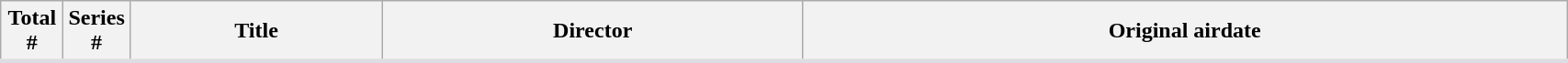<table class="wikitable plainrowheaders" style="background: White; border-bottom: 3px solid #dedde2; width:90%">
<tr>
<th style="width:4%;">Total<br>#</th>
<th style="width:4%;">Series<br>#</th>
<th>Title</th>
<th>Director</th>
<th>Original airdate<br>







</th>
</tr>
</table>
